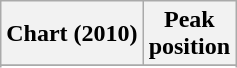<table class="wikitable plainrowheaders">
<tr>
<th scope="col">Chart (2010)</th>
<th scope="col">Peak<br>position</th>
</tr>
<tr>
</tr>
<tr>
</tr>
</table>
